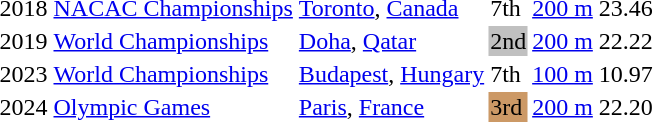<table>
<tr>
<td>2018</td>
<td><a href='#'>NACAC Championships</a></td>
<td><a href='#'>Toronto</a>, <a href='#'>Canada</a></td>
<td>7th</td>
<td><a href='#'>200 m</a></td>
<td>23.46</td>
</tr>
<tr>
<td>2019</td>
<td><a href='#'>World Championships</a></td>
<td><a href='#'>Doha</a>, <a href='#'>Qatar</a></td>
<td bgcolor=silver>2nd</td>
<td><a href='#'>200 m</a></td>
<td>22.22</td>
</tr>
<tr>
<td>2023</td>
<td><a href='#'>World Championships</a></td>
<td><a href='#'>Budapest</a>, <a href='#'>Hungary</a></td>
<td>7th</td>
<td><a href='#'>100 m</a></td>
<td>10.97</td>
</tr>
<tr>
<td>2024</td>
<td><a href='#'>Olympic Games</a></td>
<td><a href='#'>Paris</a>, <a href='#'>France</a></td>
<td bgcolor=cc9966>3rd</td>
<td><a href='#'>200 m</a></td>
<td>22.20</td>
</tr>
</table>
